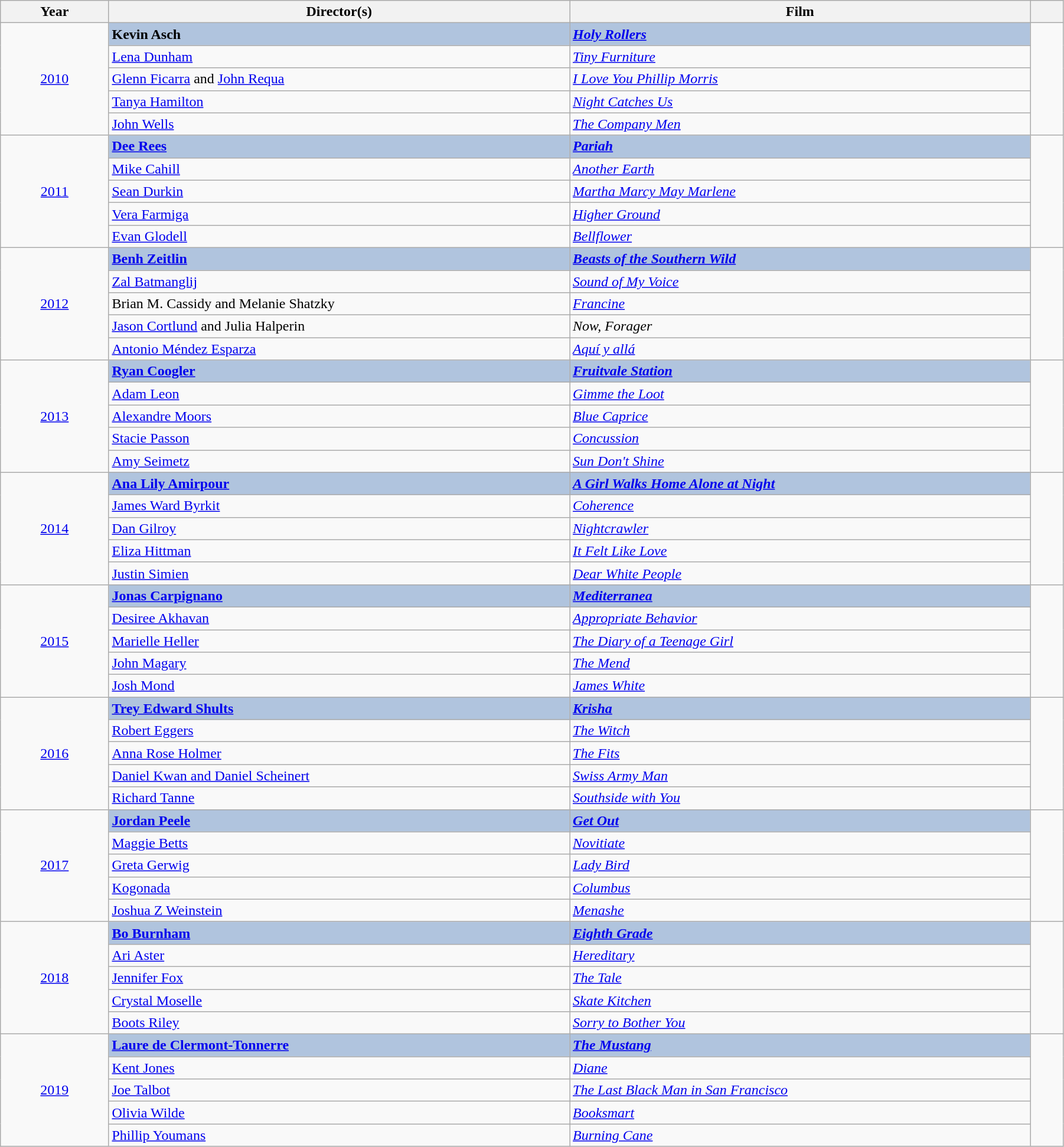<table class="wikitable" width="95%" cellpadding="5">
<tr>
<th width="100"><strong>Year</strong></th>
<th width="450"><strong>Director(s)</strong></th>
<th width="450"><strong>Film</strong></th>
<th width="25"><strong></strong></th>
</tr>
<tr>
<td rowspan="5" style="text-align:center;"><a href='#'>2010</a></td>
<td style="background:#B0C4DE;"><strong>Kevin Asch</strong></td>
<td style="background:#B0C4DE;"><strong><em><a href='#'>Holy Rollers</a></em></strong></td>
<td rowspan="5" style="text-align:center;"></td>
</tr>
<tr>
<td><a href='#'>Lena Dunham</a></td>
<td><em><a href='#'>Tiny Furniture</a></em></td>
</tr>
<tr>
<td><a href='#'>Glenn Ficarra</a> and <a href='#'>John Requa</a></td>
<td><em><a href='#'>I Love You Phillip Morris</a></em></td>
</tr>
<tr>
<td><a href='#'>Tanya Hamilton</a></td>
<td><em><a href='#'>Night Catches Us</a></em></td>
</tr>
<tr>
<td><a href='#'>John Wells</a></td>
<td><em><a href='#'>The Company Men</a></em></td>
</tr>
<tr>
<td rowspan="5" style="text-align:center;"><a href='#'>2011</a></td>
<td style="background:#B0C4DE;"><strong><a href='#'>Dee Rees</a></strong></td>
<td style="background:#B0C4DE;"><strong><em><a href='#'>Pariah</a></em></strong></td>
<td rowspan="5" style="text-align:center;"></td>
</tr>
<tr>
<td><a href='#'>Mike Cahill</a></td>
<td><em><a href='#'>Another Earth</a></em></td>
</tr>
<tr>
<td><a href='#'>Sean Durkin</a></td>
<td><em><a href='#'>Martha Marcy May Marlene</a></em></td>
</tr>
<tr>
<td><a href='#'>Vera Farmiga</a></td>
<td><em><a href='#'>Higher Ground</a></em></td>
</tr>
<tr>
<td><a href='#'>Evan Glodell</a></td>
<td><em><a href='#'>Bellflower</a></em></td>
</tr>
<tr>
<td rowspan="5" style="text-align:center;"><a href='#'>2012</a></td>
<td style="background:#B0C4DE;"><strong><a href='#'>Benh Zeitlin</a></strong></td>
<td style="background:#B0C4DE;"><strong><em><a href='#'>Beasts of the Southern Wild</a></em></strong></td>
<td rowspan="5" style="text-align:center;"><br></td>
</tr>
<tr>
<td><a href='#'>Zal Batmanglij</a></td>
<td><em><a href='#'>Sound of My Voice</a></em></td>
</tr>
<tr>
<td>Brian M. Cassidy and Melanie Shatzky</td>
<td><em><a href='#'>Francine</a></em></td>
</tr>
<tr>
<td><a href='#'>Jason Cortlund</a> and Julia Halperin</td>
<td><em>Now, Forager</em></td>
</tr>
<tr>
<td><a href='#'>Antonio Méndez Esparza</a></td>
<td><em><a href='#'>Aquí y allá</a></em></td>
</tr>
<tr>
<td rowspan="5" style="text-align:center;"><a href='#'>2013</a></td>
<td style="background:#B0C4DE;"><strong><a href='#'>Ryan Coogler</a></strong></td>
<td style="background:#B0C4DE;"><strong><em><a href='#'>Fruitvale Station</a></em></strong></td>
<td rowspan="5" style="text-align:center;"></td>
</tr>
<tr>
<td><a href='#'>Adam Leon</a></td>
<td><em><a href='#'>Gimme the Loot</a></em></td>
</tr>
<tr>
<td><a href='#'>Alexandre Moors</a></td>
<td><em><a href='#'>Blue Caprice</a></em></td>
</tr>
<tr>
<td><a href='#'>Stacie Passon</a></td>
<td><em><a href='#'>Concussion</a></em></td>
</tr>
<tr>
<td><a href='#'>Amy Seimetz</a></td>
<td><em><a href='#'>Sun Don't Shine</a></em></td>
</tr>
<tr>
<td rowspan="5" style="text-align:center;"><a href='#'>2014</a></td>
<td style="background:#B0C4DE;"><strong><a href='#'>Ana Lily Amirpour</a></strong></td>
<td style="background:#B0C4DE;"><strong><em><a href='#'>A Girl Walks Home Alone at Night</a></em></strong></td>
<td rowspan="5" style="text-align:center;"></td>
</tr>
<tr>
<td><a href='#'>James Ward Byrkit</a></td>
<td><em><a href='#'>Coherence</a></em></td>
</tr>
<tr>
<td><a href='#'>Dan Gilroy</a></td>
<td><em><a href='#'>Nightcrawler</a></em></td>
</tr>
<tr>
<td><a href='#'>Eliza Hittman</a></td>
<td><em><a href='#'>It Felt Like Love</a></em></td>
</tr>
<tr>
<td><a href='#'>Justin Simien</a></td>
<td><em><a href='#'>Dear White People</a></em></td>
</tr>
<tr>
<td rowspan=5 style="text-align:center;"><a href='#'>2015</a></td>
<td style="background:#B0C4DE;"><strong><a href='#'>Jonas Carpignano</a></strong></td>
<td style="background:#B0C4DE;"><strong><em><a href='#'>Mediterranea</a></em></strong></td>
<td rowspan="5" style="text-align:center;"></td>
</tr>
<tr>
<td><a href='#'>Desiree Akhavan</a></td>
<td><em><a href='#'>Appropriate Behavior</a></em></td>
</tr>
<tr>
<td><a href='#'>Marielle Heller</a></td>
<td><em><a href='#'>The Diary of a Teenage Girl</a></em></td>
</tr>
<tr>
<td><a href='#'>John Magary</a></td>
<td><em><a href='#'>The Mend</a></em></td>
</tr>
<tr>
<td><a href='#'>Josh Mond</a></td>
<td><em><a href='#'>James White</a></em></td>
</tr>
<tr>
<td rowspan=5 style="text-align:center;"><a href='#'>2016</a></td>
<td style="background:#B0C4DE;"><strong><a href='#'>Trey Edward Shults</a></strong></td>
<td style="background:#B0C4DE;"><strong><em><a href='#'>Krisha</a></em></strong></td>
<td rowspan="5" style="text-align:center;"></td>
</tr>
<tr>
<td><a href='#'>Robert Eggers</a></td>
<td><em><a href='#'>The Witch</a></em></td>
</tr>
<tr>
<td><a href='#'>Anna Rose Holmer</a></td>
<td><em><a href='#'>The Fits</a></em></td>
</tr>
<tr>
<td><a href='#'>Daniel Kwan and Daniel Scheinert</a></td>
<td><em><a href='#'>Swiss Army Man</a></em></td>
</tr>
<tr>
<td><a href='#'>Richard Tanne</a></td>
<td><em><a href='#'>Southside with You</a></em></td>
</tr>
<tr>
<td rowspan=5 style="text-align:center;"><a href='#'>2017</a></td>
<td style="background:#B0C4DE;"><strong><a href='#'>Jordan Peele</a></strong></td>
<td style="background:#B0C4DE;"><strong><em><a href='#'>Get Out</a></em></strong></td>
<td rowspan="5" style="text-align:center;"></td>
</tr>
<tr>
<td><a href='#'>Maggie Betts</a></td>
<td><em><a href='#'>Novitiate</a></em></td>
</tr>
<tr>
<td><a href='#'>Greta Gerwig</a></td>
<td><em><a href='#'>Lady Bird</a></em></td>
</tr>
<tr>
<td><a href='#'>Kogonada</a></td>
<td><em><a href='#'>Columbus</a></em></td>
</tr>
<tr>
<td><a href='#'>Joshua Z Weinstein</a></td>
<td><em><a href='#'>Menashe</a></em></td>
</tr>
<tr>
<td rowspan=5 style="text-align:center;"><a href='#'>2018</a></td>
<td style="background:#B0C4DE;"><strong><a href='#'>Bo Burnham</a></strong></td>
<td style="background:#B0C4DE;"><strong><em><a href='#'>Eighth Grade</a></em></strong></td>
<td rowspan="5" style="text-align:center;"></td>
</tr>
<tr>
<td><a href='#'>Ari Aster</a></td>
<td><em><a href='#'>Hereditary</a></em></td>
</tr>
<tr>
<td><a href='#'>Jennifer Fox</a></td>
<td><em><a href='#'>The Tale</a></em></td>
</tr>
<tr>
<td><a href='#'>Crystal Moselle</a></td>
<td><em><a href='#'>Skate Kitchen</a></em></td>
</tr>
<tr>
<td><a href='#'>Boots Riley</a></td>
<td><em><a href='#'>Sorry to Bother You</a></em></td>
</tr>
<tr>
<td rowspan=5 style="text-align:center;"><a href='#'>2019</a></td>
<td style="background:#B0C4DE;"><strong><a href='#'>Laure de Clermont-Tonnerre</a></strong></td>
<td style="background:#B0C4DE;"><strong><em><a href='#'>The Mustang</a></em></strong></td>
<td rowspan="5" style="text-align:center;"></td>
</tr>
<tr>
<td><a href='#'>Kent Jones</a></td>
<td><em><a href='#'>Diane</a></em></td>
</tr>
<tr>
<td><a href='#'>Joe Talbot</a></td>
<td><em><a href='#'>The Last Black Man in San Francisco</a></em></td>
</tr>
<tr>
<td><a href='#'>Olivia Wilde</a></td>
<td><em><a href='#'>Booksmart</a></em></td>
</tr>
<tr>
<td><a href='#'>Phillip Youmans</a></td>
<td><em><a href='#'>Burning Cane</a></em></td>
</tr>
</table>
